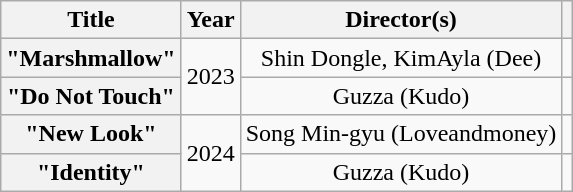<table class="wikitable plainrowheaders" style="text-align:center">
<tr>
<th scope="col">Title</th>
<th scope="col">Year</th>
<th scope="col">Director(s)</th>
<th scope="col"></th>
</tr>
<tr>
<th scope="row">"Marshmallow"</th>
<td rowspan="2">2023</td>
<td>Shin Dongle, KimAyla (Dee)</td>
<td></td>
</tr>
<tr>
<th scope="row">"Do Not Touch"</th>
<td>Guzza (Kudo)</td>
<td></td>
</tr>
<tr>
<th scope="row">"New Look"</th>
<td rowspan="2">2024</td>
<td>Song Min-gyu (Loveandmoney)</td>
<td></td>
</tr>
<tr>
<th scope="row">"Identity"</th>
<td>Guzza (Kudo)</td>
<td></td>
</tr>
</table>
